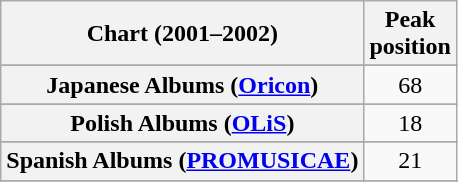<table class="wikitable sortable plainrowheaders">
<tr>
<th scope="col">Chart (2001–2002)</th>
<th scope="col">Peak<br>position</th>
</tr>
<tr>
</tr>
<tr>
</tr>
<tr>
</tr>
<tr>
</tr>
<tr>
</tr>
<tr>
</tr>
<tr>
</tr>
<tr>
</tr>
<tr>
</tr>
<tr>
</tr>
<tr>
</tr>
<tr>
<th scope="row">Japanese Albums (<a href='#'>Oricon</a>)</th>
<td align="center">68</td>
</tr>
<tr>
</tr>
<tr>
</tr>
<tr>
<th scope="row">Polish Albums (<a href='#'>OLiS</a>)</th>
<td align="center">18</td>
</tr>
<tr>
</tr>
<tr>
<th scope="row">Spanish Albums (<a href='#'>PROMUSICAE</a>)</th>
<td align="center">21</td>
</tr>
<tr>
</tr>
<tr>
</tr>
<tr>
</tr>
<tr>
</tr>
</table>
